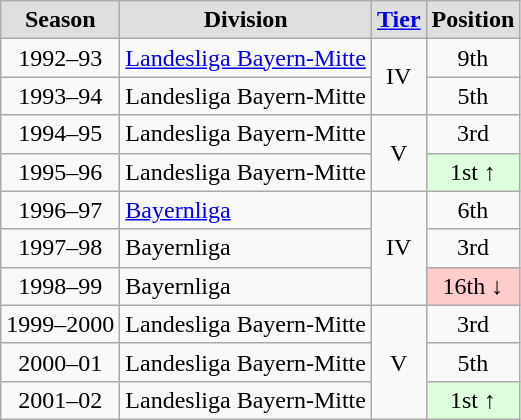<table class="wikitable">
<tr style="text-align:center; background:#dfdfdf;">
<td><strong>Season</strong></td>
<td><strong>Division</strong></td>
<td><strong><a href='#'>Tier</a></strong></td>
<td><strong>Position</strong></td>
</tr>
<tr style="text-align:center;">
<td>1992–93</td>
<td style="text-align:left;"><a href='#'>Landesliga Bayern-Mitte</a></td>
<td rowspan=2>IV</td>
<td>9th</td>
</tr>
<tr style="text-align:center;">
<td>1993–94</td>
<td style="text-align:left;">Landesliga Bayern-Mitte</td>
<td>5th</td>
</tr>
<tr style="text-align:center;">
<td>1994–95</td>
<td style="text-align:left;">Landesliga Bayern-Mitte</td>
<td rowspan=2>V</td>
<td>3rd</td>
</tr>
<tr style="text-align:center;">
<td>1995–96</td>
<td style="text-align:left;">Landesliga Bayern-Mitte</td>
<td style="background:#ddffdd">1st ↑</td>
</tr>
<tr style="text-align:center;">
<td>1996–97</td>
<td style="text-align:left;"><a href='#'>Bayernliga</a></td>
<td rowspan=3>IV</td>
<td>6th</td>
</tr>
<tr style="text-align:center;">
<td>1997–98</td>
<td style="text-align:left;">Bayernliga</td>
<td>3rd</td>
</tr>
<tr style="text-align:center;">
<td>1998–99</td>
<td style="text-align:left;">Bayernliga</td>
<td style="background:#ffcccc">16th ↓</td>
</tr>
<tr style="text-align:center;">
<td>1999–2000</td>
<td style="text-align:left;">Landesliga Bayern-Mitte</td>
<td rowspan=3>V</td>
<td>3rd</td>
</tr>
<tr style="text-align:center;">
<td>2000–01</td>
<td style="text-align:left;">Landesliga Bayern-Mitte</td>
<td>5th</td>
</tr>
<tr style="text-align:center;">
<td>2001–02</td>
<td style="text-align:left;">Landesliga Bayern-Mitte</td>
<td style="background:#ddffdd">1st ↑</td>
</tr>
</table>
